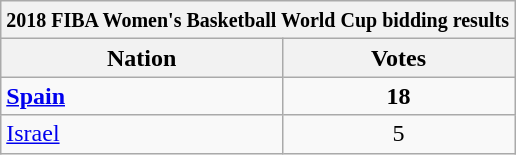<table class="wikitable">
<tr>
<th colspan="7"><small> 2018 FIBA Women's Basketball World Cup bidding results </small></th>
</tr>
<tr>
<th>Nation</th>
<th>Votes</th>
</tr>
<tr>
<td><strong> <a href='#'>Spain</a></strong></td>
<td align=center><strong>18</strong></td>
</tr>
<tr>
<td> <a href='#'>Israel</a></td>
<td align=center>5</td>
</tr>
</table>
